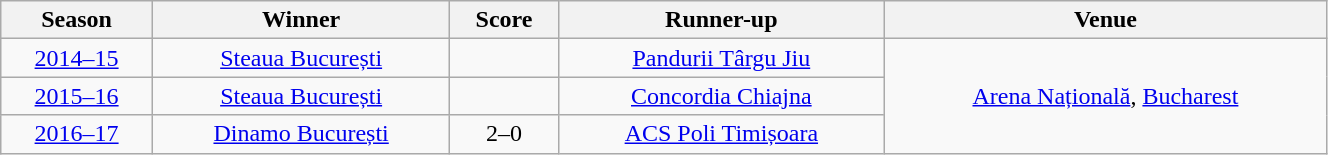<table class="sortable wikitable" style="text-align:center; width:70%;">
<tr>
<th>Season</th>
<th>Winner</th>
<th>Score</th>
<th>Runner-up</th>
<th>Venue</th>
</tr>
<tr>
<td align=center><a href='#'>2014–15</a></td>
<td><a href='#'>Steaua București</a></td>
<td align=center></td>
<td><a href='#'>Pandurii Târgu Jiu</a></td>
<td rowspan="3"><a href='#'>Arena Națională</a>, <a href='#'>Bucharest</a></td>
</tr>
<tr>
<td align=center><a href='#'>2015–16</a></td>
<td><a href='#'>Steaua București</a></td>
<td align=center></td>
<td><a href='#'>Concordia Chiajna</a></td>
</tr>
<tr>
<td><a href='#'>2016–17</a></td>
<td><a href='#'>Dinamo București</a></td>
<td>2–0</td>
<td><a href='#'>ACS Poli Timișoara</a></td>
</tr>
</table>
